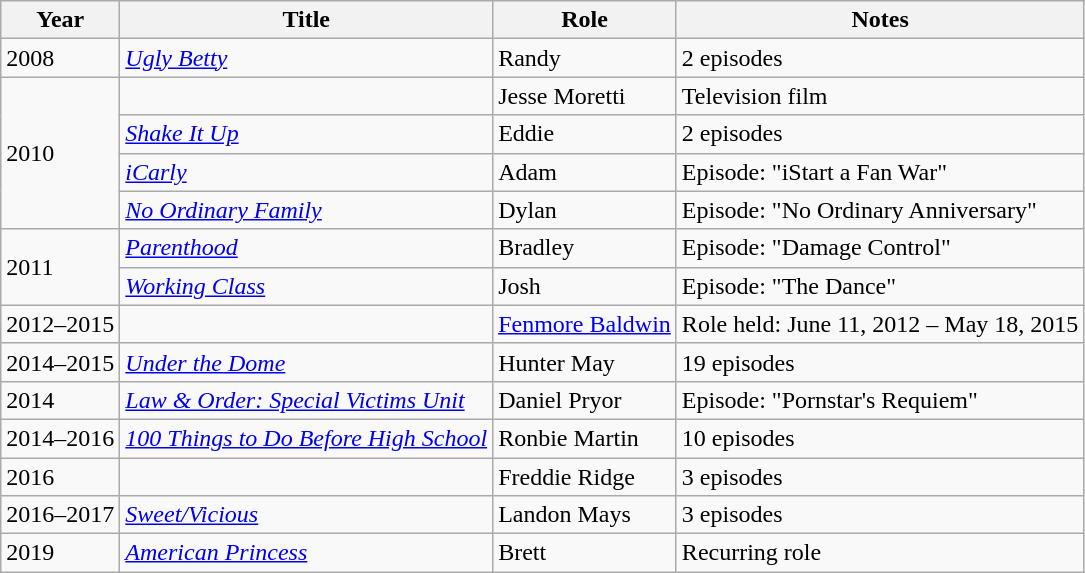<table class="wikitable sortable">
<tr>
<th>Year</th>
<th>Title</th>
<th>Role</th>
<th class="unsortable">Notes</th>
</tr>
<tr>
<td>2008</td>
<td><em><a href='#'>Ugly Betty</a></em></td>
<td>Randy</td>
<td>2 episodes</td>
</tr>
<tr>
<td rowspan="4">2010</td>
<td><em></em></td>
<td>Jesse Moretti</td>
<td>Television film</td>
</tr>
<tr>
<td><em><a href='#'>Shake It Up</a></em></td>
<td>Eddie</td>
<td>2 episodes</td>
</tr>
<tr>
<td><em><a href='#'>iCarly</a></em></td>
<td>Adam</td>
<td>Episode: "iStart a Fan War"</td>
</tr>
<tr>
<td><em><a href='#'>No Ordinary Family</a></em></td>
<td>Dylan</td>
<td>Episode: "No Ordinary Anniversary"</td>
</tr>
<tr>
<td rowspan="2">2011</td>
<td><em><a href='#'>Parenthood</a></em></td>
<td>Bradley</td>
<td>Episode: "Damage Control"</td>
</tr>
<tr>
<td><em><a href='#'>Working Class</a></em></td>
<td>Josh</td>
<td>Episode: "The Dance"</td>
</tr>
<tr>
<td>2012–2015</td>
<td><em></em></td>
<td><a href='#'>Fenmore Baldwin</a></td>
<td>Role held: June 11, 2012 – May 18, 2015</td>
</tr>
<tr>
<td>2014–2015</td>
<td><em><a href='#'>Under the Dome</a></em></td>
<td>Hunter May</td>
<td>19 episodes</td>
</tr>
<tr>
<td>2014</td>
<td><em><a href='#'>Law & Order: Special Victims Unit</a></em></td>
<td>Daniel Pryor</td>
<td>Episode: "Pornstar's Requiem"</td>
</tr>
<tr>
<td>2014–2016</td>
<td><em><a href='#'>100 Things to Do Before High School</a></em></td>
<td>Ronbie Martin</td>
<td>10 episodes</td>
</tr>
<tr>
<td>2016</td>
<td><em></em></td>
<td>Freddie Ridge</td>
<td>3 episodes</td>
</tr>
<tr>
<td>2016–2017</td>
<td><em><a href='#'>Sweet/Vicious</a></em></td>
<td>Landon Mays</td>
<td>3 episodes</td>
</tr>
<tr>
<td>2019</td>
<td><em><a href='#'>American Princess</a></em></td>
<td>Brett</td>
<td>Recurring role</td>
</tr>
</table>
